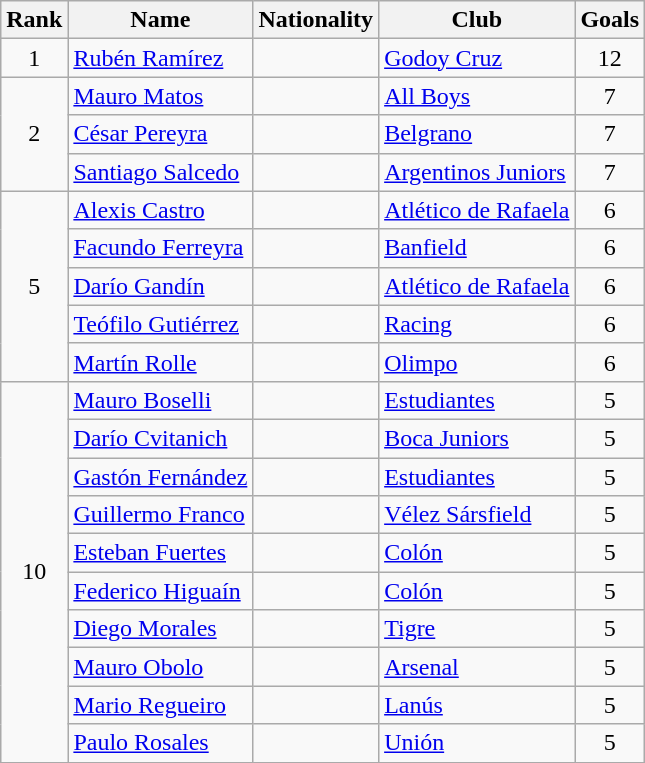<table class="wikitable" border="1">
<tr>
<th>Rank</th>
<th>Name</th>
<th>Nationality</th>
<th>Club</th>
<th>Goals</th>
</tr>
<tr>
<td align=center rowspan=1>1</td>
<td><a href='#'>Rubén Ramírez</a></td>
<td></td>
<td><a href='#'>Godoy Cruz</a></td>
<td align=center>12</td>
</tr>
<tr>
<td align=center rowspan=3>2</td>
<td><a href='#'>Mauro Matos</a></td>
<td></td>
<td><a href='#'>All Boys</a></td>
<td align=center>7</td>
</tr>
<tr>
<td><a href='#'>César Pereyra</a></td>
<td></td>
<td><a href='#'>Belgrano</a></td>
<td align=center>7</td>
</tr>
<tr>
<td><a href='#'>Santiago Salcedo</a></td>
<td></td>
<td><a href='#'>Argentinos Juniors</a></td>
<td align=center>7</td>
</tr>
<tr>
<td align=center rowspan=5>5</td>
<td><a href='#'>Alexis Castro</a></td>
<td></td>
<td><a href='#'>Atlético de Rafaela</a></td>
<td align=center>6</td>
</tr>
<tr>
<td><a href='#'>Facundo Ferreyra</a></td>
<td></td>
<td><a href='#'>Banfield</a></td>
<td align=center>6</td>
</tr>
<tr>
<td><a href='#'>Darío Gandín</a></td>
<td></td>
<td><a href='#'>Atlético de Rafaela</a></td>
<td align=center>6</td>
</tr>
<tr>
<td><a href='#'>Teófilo Gutiérrez</a></td>
<td></td>
<td><a href='#'>Racing</a></td>
<td align=center>6</td>
</tr>
<tr>
<td><a href='#'>Martín Rolle</a></td>
<td></td>
<td><a href='#'>Olimpo</a></td>
<td align=center>6</td>
</tr>
<tr>
<td align=center rowspan=10>10</td>
<td><a href='#'>Mauro Boselli</a></td>
<td></td>
<td><a href='#'>Estudiantes</a></td>
<td align=center>5</td>
</tr>
<tr>
<td><a href='#'>Darío Cvitanich</a></td>
<td></td>
<td><a href='#'>Boca Juniors</a></td>
<td align=center>5</td>
</tr>
<tr>
<td><a href='#'>Gastón Fernández</a></td>
<td></td>
<td><a href='#'>Estudiantes</a></td>
<td align=center>5</td>
</tr>
<tr>
<td><a href='#'>Guillermo Franco</a></td>
<td></td>
<td><a href='#'>Vélez Sársfield</a></td>
<td align=center>5</td>
</tr>
<tr>
<td><a href='#'>Esteban Fuertes</a></td>
<td></td>
<td><a href='#'>Colón</a></td>
<td align=center>5</td>
</tr>
<tr>
<td><a href='#'>Federico Higuaín</a></td>
<td></td>
<td><a href='#'>Colón</a></td>
<td align=center>5</td>
</tr>
<tr>
<td><a href='#'>Diego Morales</a></td>
<td></td>
<td><a href='#'>Tigre</a></td>
<td align=center>5</td>
</tr>
<tr>
<td><a href='#'>Mauro Obolo</a></td>
<td></td>
<td><a href='#'>Arsenal</a></td>
<td align=center>5</td>
</tr>
<tr>
<td><a href='#'>Mario Regueiro</a></td>
<td></td>
<td><a href='#'>Lanús</a></td>
<td align=center>5</td>
</tr>
<tr>
<td><a href='#'>Paulo Rosales</a></td>
<td></td>
<td><a href='#'>Unión</a></td>
<td align=center>5</td>
</tr>
<tr>
</tr>
</table>
